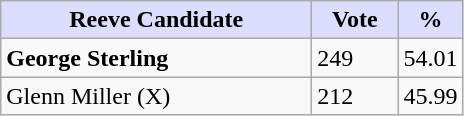<table class="wikitable">
<tr>
<th style="background:#ddf; width:200px;">Reeve Candidate</th>
<th style="background:#ddf; width:50px;">Vote</th>
<th style="background:#ddf; width:30px;">%</th>
</tr>
<tr>
<td><strong>George Sterling</strong></td>
<td>249</td>
<td>54.01</td>
</tr>
<tr>
<td>Glenn Miller (X)</td>
<td>212</td>
<td>45.99</td>
</tr>
</table>
